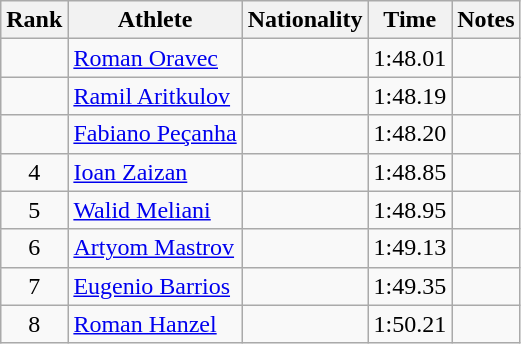<table class="wikitable sortable" style="text-align:center">
<tr>
<th>Rank</th>
<th>Athlete</th>
<th>Nationality</th>
<th>Time</th>
<th>Notes</th>
</tr>
<tr>
<td></td>
<td align=left><a href='#'>Roman Oravec</a></td>
<td align=left></td>
<td>1:48.01</td>
<td></td>
</tr>
<tr>
<td></td>
<td align=left><a href='#'>Ramil Aritkulov</a></td>
<td align=left></td>
<td>1:48.19</td>
<td></td>
</tr>
<tr>
<td></td>
<td align=left><a href='#'>Fabiano Peçanha</a></td>
<td align=left></td>
<td>1:48.20</td>
<td></td>
</tr>
<tr>
<td>4</td>
<td align=left><a href='#'>Ioan Zaizan</a></td>
<td align=left></td>
<td>1:48.85</td>
<td></td>
</tr>
<tr>
<td>5</td>
<td align=left><a href='#'>Walid Meliani</a></td>
<td align=left></td>
<td>1:48.95</td>
<td></td>
</tr>
<tr>
<td>6</td>
<td align=left><a href='#'>Artyom Mastrov</a></td>
<td align=left></td>
<td>1:49.13</td>
<td></td>
</tr>
<tr>
<td>7</td>
<td align=left><a href='#'>Eugenio Barrios</a></td>
<td align=left></td>
<td>1:49.35</td>
<td></td>
</tr>
<tr>
<td>8</td>
<td align=left><a href='#'>Roman Hanzel</a></td>
<td align=left></td>
<td>1:50.21</td>
<td></td>
</tr>
</table>
